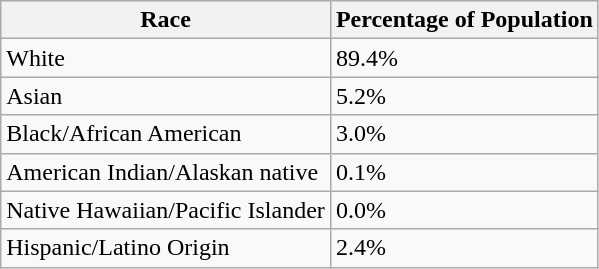<table class="wikitable">
<tr>
<th>Race</th>
<th>Percentage of Population</th>
</tr>
<tr>
<td>White</td>
<td>89.4%</td>
</tr>
<tr>
<td>Asian</td>
<td>5.2%</td>
</tr>
<tr>
<td>Black/African American</td>
<td>3.0%</td>
</tr>
<tr>
<td>American Indian/Alaskan native</td>
<td>0.1%</td>
</tr>
<tr>
<td>Native Hawaiian/Pacific Islander</td>
<td>0.0%</td>
</tr>
<tr>
<td>Hispanic/Latino Origin</td>
<td>2.4%</td>
</tr>
</table>
